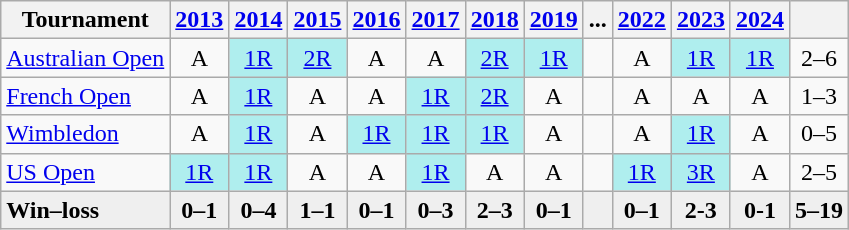<table class=wikitable style=text-align:center>
<tr>
<th>Tournament</th>
<th><a href='#'>2013</a></th>
<th><a href='#'>2014</a></th>
<th><a href='#'>2015</a></th>
<th><a href='#'>2016</a></th>
<th><a href='#'>2017</a></th>
<th><a href='#'>2018</a></th>
<th><a href='#'>2019</a></th>
<th>...</th>
<th><a href='#'>2022</a></th>
<th><a href='#'>2023</a></th>
<th><a href='#'>2024</a></th>
<th></th>
</tr>
<tr>
<td style=text-align:left><a href='#'>Australian Open</a></td>
<td>A</td>
<td style=background:#afeeee><a href='#'>1R</a></td>
<td style=background:#afeeee><a href='#'>2R</a></td>
<td>A</td>
<td>A</td>
<td style=background:#afeeee><a href='#'>2R</a></td>
<td style=background:#afeeee><a href='#'>1R</a></td>
<td></td>
<td>A</td>
<td style=background:#afeeee><a href='#'>1R</a></td>
<td style=background:#afeeee><a href='#'>1R</a></td>
<td>2–6</td>
</tr>
<tr>
<td style=text-align:left><a href='#'>French Open</a></td>
<td>A</td>
<td style=background:#afeeee><a href='#'>1R</a></td>
<td>A</td>
<td>A</td>
<td style=background:#afeeee><a href='#'>1R</a></td>
<td style=background:#afeeee><a href='#'>2R</a></td>
<td>A</td>
<td></td>
<td>A</td>
<td>A</td>
<td>A</td>
<td>1–3</td>
</tr>
<tr>
<td style=text-align:left><a href='#'>Wimbledon</a></td>
<td>A</td>
<td style=background:#afeeee><a href='#'>1R</a></td>
<td>A</td>
<td style=background:#afeeee><a href='#'>1R</a></td>
<td style=background:#afeeee><a href='#'>1R</a></td>
<td style=background:#afeeee><a href='#'>1R</a></td>
<td>A</td>
<td style=color:#767676></td>
<td>A</td>
<td style=background:#afeeee><a href='#'>1R</a></td>
<td>A</td>
<td>0–5</td>
</tr>
<tr>
<td style=text-align:left><a href='#'>US Open</a></td>
<td style=background:#afeeee><a href='#'>1R</a></td>
<td style=background:#afeeee><a href='#'>1R</a></td>
<td>A</td>
<td>A</td>
<td style=background:#afeeee><a href='#'>1R</a></td>
<td>A</td>
<td>A</td>
<td></td>
<td bgcolor=afeeee><a href='#'>1R</a></td>
<td bgcolor=afeeee><a href='#'>3R</a></td>
<td>A</td>
<td>2–5</td>
</tr>
<tr style=background:#efefef;font-weight:bold>
<td style=text-align:left>Win–loss</td>
<td>0–1</td>
<td>0–4</td>
<td>1–1</td>
<td>0–1</td>
<td>0–3</td>
<td>2–3</td>
<td>0–1</td>
<td></td>
<td>0–1</td>
<td>2-3</td>
<td>0-1</td>
<td>5–19</td>
</tr>
</table>
